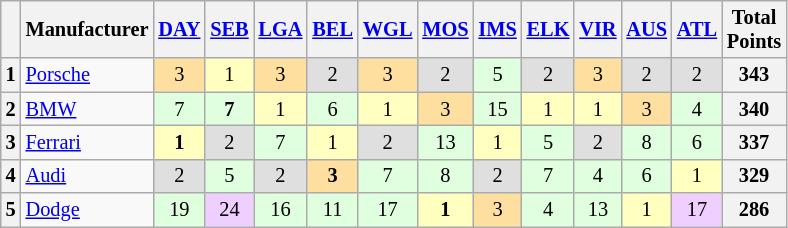<table class="wikitable" style="font-size:85%; text-align:center">
<tr>
<th valign="middle"></th>
<th valign="middle">Manufacturer</th>
<th><a href='#'>DAY</a></th>
<th><a href='#'>SEB</a></th>
<th><a href='#'>LGA</a></th>
<th><a href='#'>BEL</a></th>
<th><a href='#'>WGL</a></th>
<th><a href='#'>MOS</a></th>
<th><a href='#'>IMS</a></th>
<th><a href='#'>ELK</a></th>
<th><a href='#'>VIR</a></th>
<th><a href='#'>AUS</a></th>
<th><a href='#'>ATL</a></th>
<th valign="middle">Total<br>Points</th>
</tr>
<tr>
<th>1</th>
<td align="left"><a href='#'>Porsche</a></td>
<td style="background:#ffdf9f;">3</td>
<td style="background:#FFFFBF;">1</td>
<td style="background:#ffdf9f;">3</td>
<td style="background:#dfdfdf;">2</td>
<td style="background:#ffdf9f;">3</td>
<td style="background:#dfdfdf;">2</td>
<td style="background:#dfffdf;">5</td>
<td style="background:#dfdfdf;">2</td>
<td style="background:#ffdf9f;">3</td>
<td style="background:#dfdfdf;">2</td>
<td style="background:#dfdfdf;">2</td>
<th>343</th>
</tr>
<tr>
<th>2</th>
<td align="left"><a href='#'>BMW</a></td>
<td style="background:#dfffdf;">7</td>
<td style="background:#dfffdf;"><strong>7</strong></td>
<td style="background:#FFFFBF;">1</td>
<td style="background:#dfffdf;">6</td>
<td style="background:#FFFFBF;">1</td>
<td style="background:#ffdf9f;">3</td>
<td style="background:#dfffdf;">15</td>
<td style="background:#FFFFBF;">1</td>
<td style="background:#FFFFBF;">1</td>
<td style="background:#ffdf9f;">3</td>
<td style="background:#dfffdf;">4</td>
<th>340</th>
</tr>
<tr>
<th>3</th>
<td align="left"><a href='#'>Ferrari</a></td>
<td style="background:#FFFFBF;"><strong>1</strong></td>
<td style="background:#dfdfdf;">2</td>
<td style="background:#dfffdf;">7</td>
<td style="background:#FFFFBF;">1</td>
<td style="background:#dfdfdf;">2</td>
<td style="background:#dfffdf;">13</td>
<td style="background:#FFFFBF;">1</td>
<td style="background:#dfffdf;">5</td>
<td style="background:#dfdfdf;">2</td>
<td style="background:#dfffdf;">8</td>
<td style="background:#dfffdf;">6</td>
<th>337</th>
</tr>
<tr>
<th>4</th>
<td align="left"><a href='#'>Audi</a></td>
<td style="background:#dfdfdf;">2</td>
<td style="background:#dfffdf;">5</td>
<td style="background:#dfdfdf;">2</td>
<td style="background:#ffdf9f;"><strong>3</strong></td>
<td style="background:#dfffdf;">7</td>
<td style="background:#dfffdf;">8</td>
<td style="background:#dfdfdf;">2</td>
<td style="background:#dfffdf;">7</td>
<td style="background:#dfffdf;">4</td>
<td style="background:#dfffdf;">6</td>
<td style="background:#FFFFBF;">1</td>
<th>329</th>
</tr>
<tr>
<th>5</th>
<td align="left"><a href='#'>Dodge</a></td>
<td style="background:#dfffdf;">19</td>
<td style="background:#efcfff;">24</td>
<td style="background:#dfffdf;">16</td>
<td style="background:#dfffdf;">11</td>
<td style="background:#dfffdf;">17</td>
<td style="background:#FFFFBF;"><strong>1</strong></td>
<td style="background:#ffdf9f;">3</td>
<td style="background:#dfffdf;">4</td>
<td style="background:#dfffdf;">13</td>
<td style="background:#FFFFBF;">1</td>
<td style="background:#efcfff;">17</td>
<th>286</th>
</tr>
</table>
